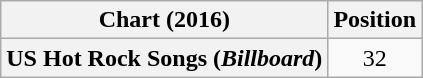<table class="wikitable plainrowheaders">
<tr>
<th>Chart (2016)</th>
<th>Position</th>
</tr>
<tr>
<th scope="row">US Hot Rock Songs (<em>Billboard</em>)</th>
<td align="center">32</td>
</tr>
</table>
